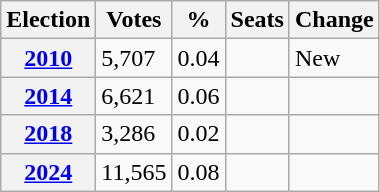<table class="wikitable">
<tr>
<th>Election</th>
<th>Votes</th>
<th>%</th>
<th>Seats</th>
<th>Change</th>
</tr>
<tr>
<th><a href='#'>2010</a></th>
<td>5,707</td>
<td>0.04</td>
<td></td>
<td>New</td>
</tr>
<tr>
<th><a href='#'>2014</a></th>
<td>6,621</td>
<td>0.06</td>
<td></td>
<td></td>
</tr>
<tr>
<th><a href='#'>2018</a></th>
<td>3,286</td>
<td>0.02</td>
<td></td>
<td></td>
</tr>
<tr>
<th><a href='#'>2024</a></th>
<td>11,565</td>
<td>0.08</td>
<td></td>
<td></td>
</tr>
</table>
